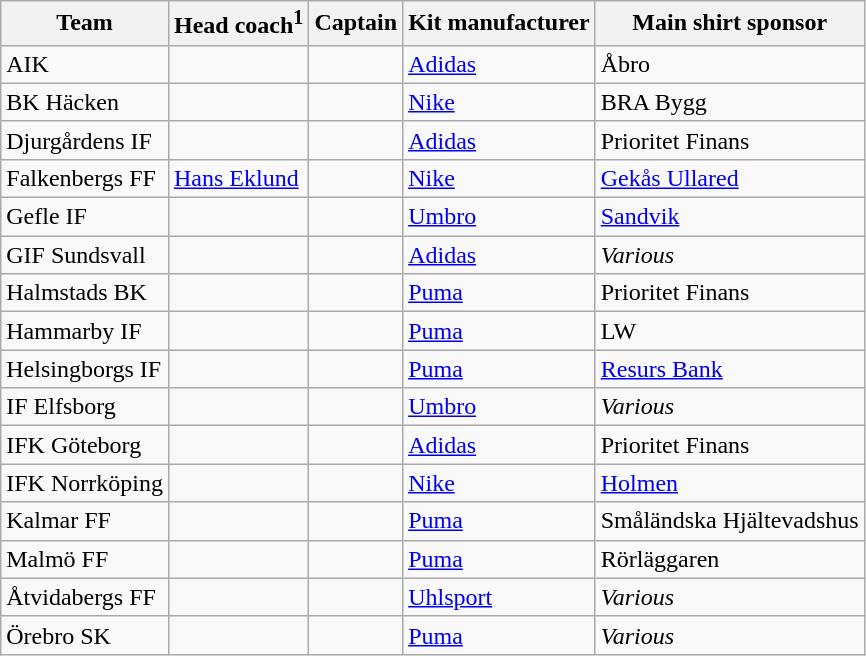<table class="wikitable sortable" style="text-align: left;">
<tr>
<th>Team</th>
<th>Head coach<sup>1</sup></th>
<th>Captain</th>
<th>Kit manufacturer</th>
<th>Main shirt sponsor</th>
</tr>
<tr>
<td>AIK</td>
<td> </td>
<td> </td>
<td><a href='#'>Adidas</a></td>
<td>Åbro</td>
</tr>
<tr>
<td>BK Häcken</td>
<td> </td>
<td> </td>
<td><a href='#'>Nike</a></td>
<td>BRA Bygg</td>
</tr>
<tr>
<td>Djurgårdens IF</td>
<td> </td>
<td> </td>
<td><a href='#'>Adidas</a></td>
<td>Prioritet Finans</td>
</tr>
<tr>
<td>Falkenbergs FF</td>
<td> <a href='#'>Hans Eklund</a></td>
<td> </td>
<td><a href='#'>Nike</a></td>
<td><a href='#'>Gekås Ullared</a></td>
</tr>
<tr>
<td>Gefle IF</td>
<td> </td>
<td> </td>
<td><a href='#'>Umbro</a></td>
<td><a href='#'>Sandvik</a></td>
</tr>
<tr>
<td>GIF Sundsvall</td>
<td> <br> </td>
<td> </td>
<td><a href='#'>Adidas</a></td>
<td><em>Various</em></td>
</tr>
<tr>
<td>Halmstads BK</td>
<td> </td>
<td> </td>
<td><a href='#'>Puma</a></td>
<td>Prioritet Finans</td>
</tr>
<tr>
<td>Hammarby IF</td>
<td> </td>
<td> </td>
<td><a href='#'>Puma</a></td>
<td>LW</td>
</tr>
<tr>
<td>Helsingborgs IF</td>
<td> </td>
<td> </td>
<td><a href='#'>Puma</a></td>
<td><a href='#'>Resurs Bank</a></td>
</tr>
<tr>
<td>IF Elfsborg</td>
<td> </td>
<td> </td>
<td><a href='#'>Umbro</a></td>
<td><em>Various</em></td>
</tr>
<tr>
<td>IFK Göteborg</td>
<td> </td>
<td> </td>
<td><a href='#'>Adidas</a></td>
<td>Prioritet Finans</td>
</tr>
<tr>
<td>IFK Norrköping</td>
<td> </td>
<td> </td>
<td><a href='#'>Nike</a></td>
<td><a href='#'>Holmen</a></td>
</tr>
<tr>
<td>Kalmar FF</td>
<td> </td>
<td> </td>
<td><a href='#'>Puma</a></td>
<td>Småländska Hjältevadshus</td>
</tr>
<tr>
<td>Malmö FF</td>
<td> </td>
<td> </td>
<td><a href='#'>Puma</a></td>
<td>Rörläggaren</td>
</tr>
<tr>
<td>Åtvidabergs FF</td>
<td> </td>
<td> </td>
<td><a href='#'>Uhlsport</a></td>
<td><em>Various</em></td>
</tr>
<tr>
<td>Örebro SK</td>
<td> </td>
<td> </td>
<td><a href='#'>Puma</a></td>
<td><em>Various</em></td>
</tr>
</table>
